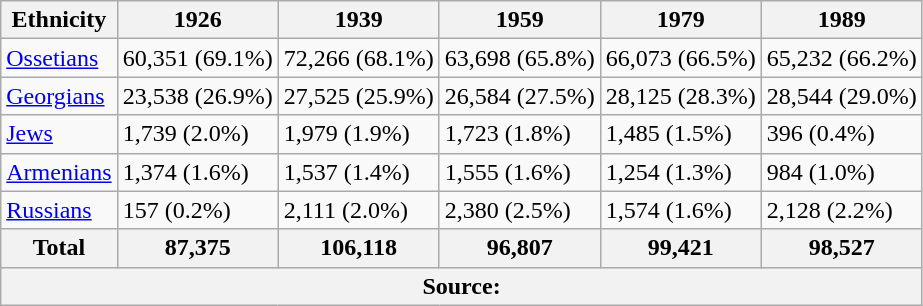<table class="wikitable">
<tr>
<th>Ethnicity</th>
<th>1926</th>
<th>1939</th>
<th>1959</th>
<th>1979</th>
<th>1989</th>
</tr>
<tr>
<td><a href='#'>Ossetians</a></td>
<td>60,351 (69.1%)</td>
<td>72,266 (68.1%)</td>
<td>63,698 (65.8%)</td>
<td>66,073 (66.5%)</td>
<td>65,232 (66.2%)</td>
</tr>
<tr>
<td><a href='#'>Georgians</a></td>
<td>23,538 (26.9%)</td>
<td>27,525 (25.9%)</td>
<td>26,584 (27.5%)</td>
<td>28,125 (28.3%)</td>
<td>28,544 (29.0%)</td>
</tr>
<tr>
<td><a href='#'>Jews</a></td>
<td>1,739 (2.0%)</td>
<td>1,979 (1.9%)</td>
<td>1,723 (1.8%)</td>
<td>1,485 (1.5%)</td>
<td>396 (0.4%)</td>
</tr>
<tr>
<td><a href='#'>Armenians</a></td>
<td>1,374 (1.6%)</td>
<td>1,537 (1.4%)</td>
<td>1,555 (1.6%)</td>
<td>1,254 (1.3%)</td>
<td>984 (1.0%)</td>
</tr>
<tr>
<td><a href='#'>Russians</a></td>
<td>157 (0.2%)</td>
<td>2,111 (2.0%)</td>
<td>2,380 (2.5%)</td>
<td>1,574 (1.6%)</td>
<td>2,128 (2.2%)</td>
</tr>
<tr>
<th>Total</th>
<th>87,375</th>
<th>106,118</th>
<th>96,807</th>
<th>99,421</th>
<th>98,527</th>
</tr>
<tr>
<th colspan="10">Source:</th>
</tr>
</table>
